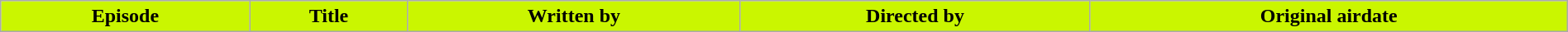<table class="wikitable plainrowheaders" style="width:100%;">
<tr style="color:#000;">
<th style="background:#caf600;">Episode</th>
<th style="background:#caf600;">Title</th>
<th style="background:#caf600;">Written by</th>
<th style="background:#caf600;">Directed by</th>
<th style="background:#caf600;">Original airdate<br>








</th>
</tr>
</table>
